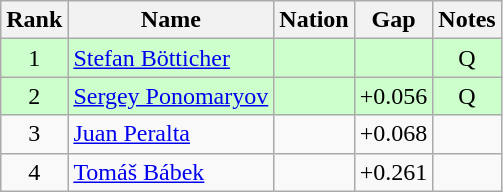<table class="wikitable sortable" style="text-align:center">
<tr>
<th>Rank</th>
<th>Name</th>
<th>Nation</th>
<th>Gap</th>
<th>Notes</th>
</tr>
<tr bgcolor=ccffcc>
<td>1</td>
<td align=left><a href='#'>Stefan Bötticher</a></td>
<td align=left></td>
<td></td>
<td>Q</td>
</tr>
<tr bgcolor=ccffcc>
<td>2</td>
<td align=left><a href='#'>Sergey Ponomaryov</a></td>
<td align=left></td>
<td>+0.056</td>
<td>Q</td>
</tr>
<tr>
<td>3</td>
<td align=left><a href='#'>Juan Peralta</a></td>
<td align=left></td>
<td>+0.068</td>
<td></td>
</tr>
<tr>
<td>4</td>
<td align=left><a href='#'>Tomáš Bábek</a></td>
<td align=left></td>
<td>+0.261</td>
<td></td>
</tr>
</table>
